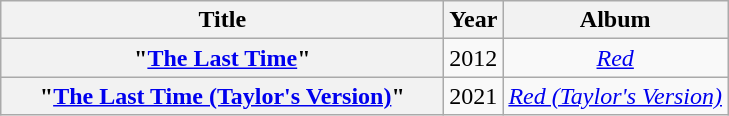<table class="wikitable plainrowheaders" style="text-align:center;">
<tr>
<th scope="col" style="width:18em;">Title</th>
<th scope="col" style="width:1em;">Year</th>
<th scope="col">Album</th>
</tr>
<tr>
<th scope="row">"<a href='#'>The Last Time</a>"<br></th>
<td>2012</td>
<td><em><a href='#'>Red</a></em></td>
</tr>
<tr>
<th scope="row">"<a href='#'>The Last Time (Taylor's Version)</a>"<br></th>
<td>2021</td>
<td><em><a href='#'>Red (Taylor's Version)</a></em></td>
</tr>
</table>
